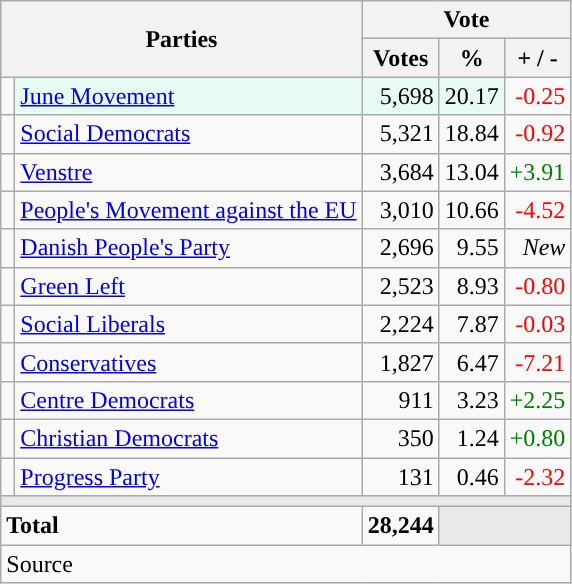<table class="wikitable" style="text-align:right;">
<tr>
<th style="text-align:centre;" rowspan="2" colspan="2" width="225">Parties</th>
<th colspan="3">Vote</th>
</tr>
<tr>
<th width="15">Votes</th>
<th width="15">%</th>
<th width="15">+ / -</th>
</tr>
<tr>
<td width="2" style="color:inherit;background:"></td>
<td bgcolor=#e8fbf3   align="left"><a href='#'>June Movement</a></td>
<td bgcolor=#e8fbf3>5,698</td>
<td bgcolor=#e8fbf3>20.17</td>
<td style=color:red;>-0.25</td>
</tr>
<tr>
<td width="2" style="color:inherit;background:"></td>
<td align="left"><a href='#'>Social Democrats</a></td>
<td>5,321</td>
<td>18.84</td>
<td style=color:red;>-0.92</td>
</tr>
<tr>
<td width="2" style="color:inherit;background:"></td>
<td align="left"><a href='#'>Venstre</a></td>
<td>3,684</td>
<td>13.04</td>
<td style=color:green;>+3.91</td>
</tr>
<tr>
<td width="2" style="color:inherit;background:"></td>
<td align="left"><a href='#'>People's Movement against the EU</a></td>
<td>3,010</td>
<td>10.66</td>
<td style=color:red;>-4.52</td>
</tr>
<tr>
<td width="2" style="color:inherit;background:"></td>
<td align="left"><a href='#'>Danish People's Party</a></td>
<td>2,696</td>
<td>9.55</td>
<td><em>New</em></td>
</tr>
<tr>
<td width="2" style="color:inherit;background:"></td>
<td align="left"><a href='#'>Green Left</a></td>
<td>2,523</td>
<td>8.93</td>
<td style=color:red;>-0.80</td>
</tr>
<tr>
<td width="2" style="color:inherit;background:"></td>
<td align="left"><a href='#'>Social Liberals</a></td>
<td>2,224</td>
<td>7.87</td>
<td style=color:red;>-0.03</td>
</tr>
<tr>
<td width="2" style="color:inherit;background:"></td>
<td align="left"><a href='#'>Conservatives</a></td>
<td>1,827</td>
<td>6.47</td>
<td style=color:red;>-7.21</td>
</tr>
<tr>
<td width="2" style="color:inherit;background:"></td>
<td align="left"><a href='#'>Centre Democrats</a></td>
<td>911</td>
<td>3.23</td>
<td style=color:green;>+2.25</td>
</tr>
<tr>
<td width="2" style="color:inherit;background:"></td>
<td align="left"><a href='#'>Christian Democrats</a></td>
<td>350</td>
<td>1.24</td>
<td style=color:green;>+0.80</td>
</tr>
<tr>
<td width="2" style="color:inherit;background:"></td>
<td align="left"><a href='#'>Progress Party</a></td>
<td>131</td>
<td>0.46</td>
<td style=color:red;>-2.32</td>
</tr>
<tr>
<td colspan="7" bgcolor="#E9E9E9"></td>
</tr>
<tr>
<td align="left" colspan="2"><strong>Total</strong></td>
<td><strong>28,244</strong></td>
<td bgcolor="#E9E9E9" colspan="2"></td>
</tr>
<tr>
<td align="left" colspan="6">Source</td>
</tr>
</table>
